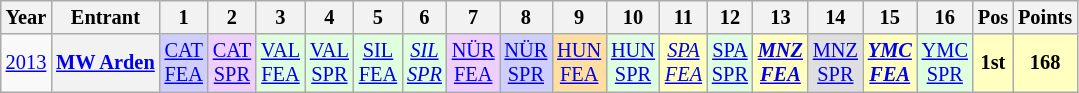<table class="wikitable" style="text-align:center; font-size:85%">
<tr>
<th>Year</th>
<th>Entrant</th>
<th>1</th>
<th>2</th>
<th>3</th>
<th>4</th>
<th>5</th>
<th>6</th>
<th>7</th>
<th>8</th>
<th>9</th>
<th>10</th>
<th>11</th>
<th>12</th>
<th>13</th>
<th>14</th>
<th>15</th>
<th>16</th>
<th>Pos</th>
<th>Points</th>
</tr>
<tr>
<td id=2013G><a href='#'>2013</a></td>
<th nowrap><a href='#'>MW Arden</a></th>
<td style="background:#CFCFFF;"><a href='#'>CAT<br>FEA</a><br></td>
<td style="background:#EFCFFF;"><a href='#'>CAT<br>SPR</a><br></td>
<td style="background:#DFFFDF;"><a href='#'>VAL<br>FEA</a><br></td>
<td style="background:#DFFFDF;"><a href='#'>VAL<br>SPR</a><br></td>
<td style="background:#DFFFDF;"><a href='#'>SIL<br>FEA</a><br></td>
<td style="background:#DFFFDF;"><em><a href='#'>SIL<br>SPR</a></em><br></td>
<td style="background:#EFCFFF;"><a href='#'>NÜR<br>FEA</a><br></td>
<td style="background:#CFCFFF;"><a href='#'>NÜR<br>SPR</a><br></td>
<td style="background:#FFDF9F;"><a href='#'>HUN<br>FEA</a><br></td>
<td style="background:#DFFFDF;"><a href='#'>HUN<br>SPR</a><br></td>
<td style="background:#FFFFBF;"><em><a href='#'>SPA<br>FEA</a></em><br></td>
<td style="background:#DFFFDF;"><a href='#'>SPA<br>SPR</a><br></td>
<td style="background:#FFFFBF;"><strong><em><a href='#'>MNZ<br>FEA</a></em></strong><br></td>
<td style="background:#DFDFDF;"><a href='#'>MNZ<br>SPR</a><br></td>
<td style="background:#FFFFBF;"><strong><em><a href='#'>YMC<br>FEA</a></em></strong><br></td>
<td style="background:#DFFFDF;"><a href='#'>YMC<br>SPR</a><br></td>
<td style="background:#FFFFBF;"><strong>1st</strong></td>
<td style="background:#FFFFBF;"><strong>168</strong></td>
</tr>
</table>
